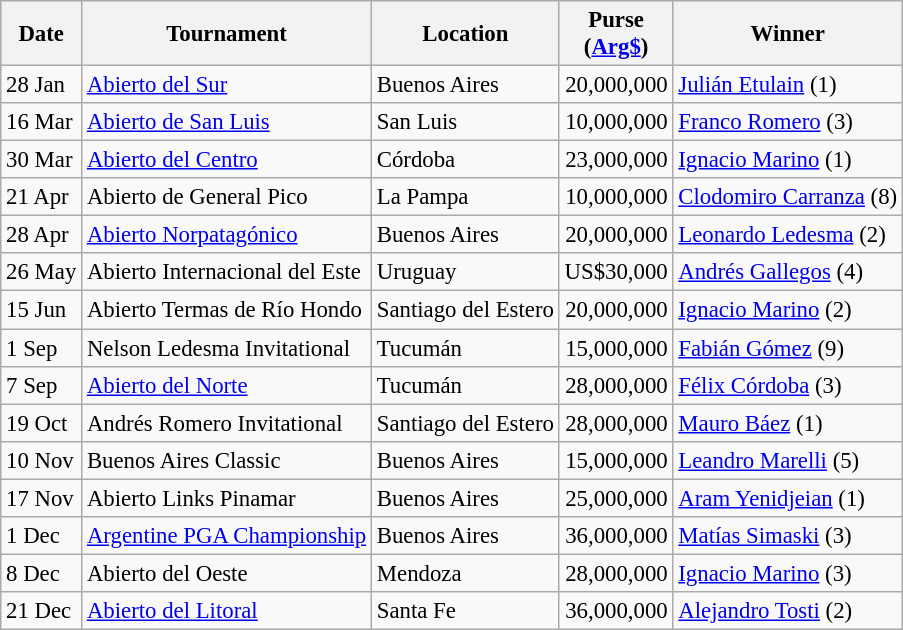<table class="wikitable" style="font-size:95%">
<tr>
<th>Date</th>
<th>Tournament</th>
<th>Location</th>
<th>Purse<br>(<a href='#'>Arg$</a>)</th>
<th>Winner</th>
</tr>
<tr>
<td>28 Jan</td>
<td><a href='#'>Abierto del Sur</a></td>
<td>Buenos Aires</td>
<td align=right>20,000,000</td>
<td> <a href='#'>Julián Etulain</a> (1)</td>
</tr>
<tr>
<td>16 Mar</td>
<td><a href='#'>Abierto de San Luis</a></td>
<td>San Luis</td>
<td align=right>10,000,000</td>
<td> <a href='#'>Franco Romero</a> (3)</td>
</tr>
<tr>
<td>30 Mar</td>
<td><a href='#'>Abierto del Centro</a></td>
<td>Córdoba</td>
<td align=right>23,000,000</td>
<td> <a href='#'>Ignacio Marino</a> (1)</td>
</tr>
<tr>
<td>21 Apr</td>
<td>Abierto de General Pico</td>
<td>La Pampa</td>
<td align=right>10,000,000</td>
<td> <a href='#'>Clodomiro Carranza</a> (8)</td>
</tr>
<tr>
<td>28 Apr</td>
<td><a href='#'>Abierto Norpatagónico</a></td>
<td>Buenos Aires</td>
<td align=right>20,000,000</td>
<td> <a href='#'>Leonardo Ledesma</a> (2)</td>
</tr>
<tr>
<td>26 May</td>
<td>Abierto Internacional del Este</td>
<td>Uruguay</td>
<td align=right>US$30,000</td>
<td> <a href='#'>Andrés Gallegos</a> (4)</td>
</tr>
<tr>
<td>15 Jun</td>
<td>Abierto Termas de Río Hondo</td>
<td>Santiago del Estero</td>
<td align=right>20,000,000</td>
<td> <a href='#'>Ignacio Marino</a> (2)</td>
</tr>
<tr>
<td>1 Sep</td>
<td>Nelson Ledesma Invitational</td>
<td>Tucumán</td>
<td align=right>15,000,000</td>
<td> <a href='#'>Fabián Gómez</a> (9)</td>
</tr>
<tr>
<td>7 Sep</td>
<td><a href='#'>Abierto del Norte</a></td>
<td>Tucumán</td>
<td align=right>28,000,000</td>
<td> <a href='#'>Félix Córdoba</a> (3)</td>
</tr>
<tr>
<td>19 Oct</td>
<td>Andrés Romero Invitational</td>
<td>Santiago del Estero</td>
<td align=right>28,000,000</td>
<td> <a href='#'>Mauro Báez</a> (1)</td>
</tr>
<tr>
<td>10 Nov</td>
<td>Buenos Aires Classic</td>
<td>Buenos Aires</td>
<td align=right>15,000,000</td>
<td> <a href='#'>Leandro Marelli</a> (5)</td>
</tr>
<tr>
<td>17 Nov</td>
<td>Abierto Links Pinamar</td>
<td>Buenos Aires</td>
<td align=right>25,000,000</td>
<td> <a href='#'>Aram Yenidjeian</a> (1)</td>
</tr>
<tr>
<td>1 Dec</td>
<td><a href='#'>Argentine PGA Championship</a></td>
<td>Buenos Aires</td>
<td align=right>36,000,000</td>
<td> <a href='#'>Matías Simaski</a> (3)</td>
</tr>
<tr>
<td>8 Dec</td>
<td>Abierto del Oeste</td>
<td>Mendoza</td>
<td align=right>28,000,000</td>
<td> <a href='#'>Ignacio Marino</a> (3)</td>
</tr>
<tr>
<td>21 Dec</td>
<td><a href='#'>Abierto del Litoral</a></td>
<td>Santa Fe</td>
<td align=right>36,000,000</td>
<td> <a href='#'>Alejandro Tosti</a> (2)</td>
</tr>
</table>
